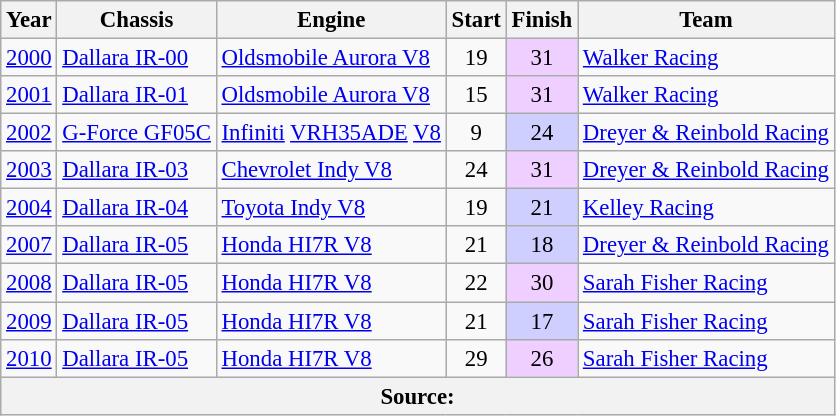<table class="wikitable" style="font-size: 95%;">
<tr>
<th scope="col">Year</th>
<th scope="col">Chassis</th>
<th scope="col">Engine</th>
<th scope="col">Start</th>
<th scope="col">Finish</th>
<th scope="col">Team</th>
</tr>
<tr>
<td><a href='#'>2000</a></td>
<td><a href='#'>Dallara IR-00</a></td>
<td><a href='#'>Oldsmobile Aurora V8</a></td>
<td align=center>19</td>
<td align=center style="background:#EFCFFF;">31</td>
<td><a href='#'>Walker Racing</a></td>
</tr>
<tr>
<td><a href='#'>2001</a></td>
<td><a href='#'>Dallara IR-01</a></td>
<td><a href='#'>Oldsmobile Aurora V8</a></td>
<td align=center>15</td>
<td align=center style="background:#EFCFFF;">31</td>
<td><a href='#'>Walker Racing</a></td>
</tr>
<tr>
<td><a href='#'>2002</a></td>
<td><a href='#'>G-Force GF05C</a></td>
<td><a href='#'>Infiniti</a> <a href='#'>VRH35ADE</a> <a href='#'>V8</a></td>
<td align=center>9</td>
<td align=center style="background:#CFCFFF;">24</td>
<td><a href='#'>Dreyer & Reinbold Racing</a></td>
</tr>
<tr>
<td><a href='#'>2003</a></td>
<td><a href='#'>Dallara IR-03</a></td>
<td><a href='#'>Chevrolet Indy V8</a></td>
<td align=center>24</td>
<td align=center style="background:#EFCFFF;">31</td>
<td><a href='#'>Dreyer & Reinbold Racing</a></td>
</tr>
<tr>
<td><a href='#'>2004</a></td>
<td><a href='#'>Dallara IR-04</a></td>
<td><a href='#'>Toyota Indy V8</a></td>
<td align=center>19</td>
<td align=center style="background:#CFCFFF;">21</td>
<td><a href='#'>Kelley Racing</a></td>
</tr>
<tr>
<td><a href='#'>2007</a></td>
<td><a href='#'>Dallara IR-05</a></td>
<td><a href='#'>Honda HI7R V8</a></td>
<td align=center>21</td>
<td align=center style="background:#CFCFFF;">18</td>
<td><a href='#'>Dreyer & Reinbold Racing</a></td>
</tr>
<tr>
<td><a href='#'>2008</a></td>
<td><a href='#'>Dallara IR-05</a></td>
<td><a href='#'>Honda HI7R V8</a></td>
<td align=center>22</td>
<td align=center style="background:#EFCFFF;">30</td>
<td><a href='#'>Sarah Fisher Racing</a></td>
</tr>
<tr>
<td><a href='#'>2009</a></td>
<td><a href='#'>Dallara IR-05</a></td>
<td><a href='#'>Honda HI7R V8</a></td>
<td align=center>21</td>
<td align=center style="background:#CFCFFF;">17</td>
<td><a href='#'>Sarah Fisher Racing</a></td>
</tr>
<tr>
<td><a href='#'>2010</a></td>
<td><a href='#'>Dallara IR-05</a></td>
<td><a href='#'>Honda HI7R V8</a></td>
<td align=center>29</td>
<td align=center style="background:#EFCFFF;">26</td>
<td><a href='#'>Sarah Fisher Racing</a></td>
</tr>
<tr>
<th colspan=6>Source:</th>
</tr>
</table>
